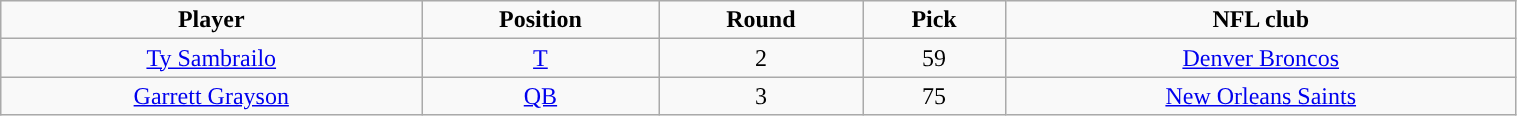<table class="wikitable" width="80%">
<tr align="center">
<td><strong>Player</strong></td>
<td><strong>Position</strong></td>
<td><strong>Round</strong></td>
<td><strong>Pick</strong></td>
<td><strong>NFL club</strong></td>
</tr>
<tr align="center" bgcolor="">
<td><a href='#'>Ty Sambrailo</a></td>
<td><a href='#'>T</a></td>
<td>2</td>
<td>59</td>
<td><a href='#'>Denver Broncos</a></td>
</tr>
<tr align="center" bgcolor="">
<td><a href='#'>Garrett Grayson</a></td>
<td><a href='#'>QB</a></td>
<td>3</td>
<td>75</td>
<td><a href='#'>New Orleans Saints</a></td>
</tr>
</table>
